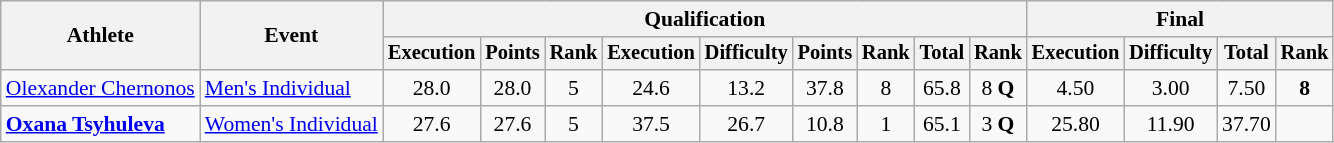<table class="wikitable" style="font-size:90%">
<tr>
<th rowspan="2">Athlete</th>
<th rowspan="2">Event</th>
<th colspan=9>Qualification</th>
<th colspan=4>Final</th>
</tr>
<tr style="font-size:95%">
<th>Execution</th>
<th>Points</th>
<th>Rank</th>
<th>Execution</th>
<th>Difficulty</th>
<th>Points</th>
<th>Rank</th>
<th>Total</th>
<th>Rank</th>
<th>Execution</th>
<th>Difficulty</th>
<th>Total</th>
<th>Rank</th>
</tr>
<tr align=center>
<td align=left><a href='#'>Olexander Chernonos</a></td>
<td align=left><a href='#'>Men's Individual</a></td>
<td>28.0</td>
<td>28.0</td>
<td>5</td>
<td>24.6</td>
<td>13.2</td>
<td>37.8</td>
<td>8</td>
<td>65.8</td>
<td>8 <strong>Q</strong></td>
<td>4.50</td>
<td>3.00</td>
<td>7.50</td>
<td><strong>8</strong></td>
</tr>
<tr align=center>
<td align=left><strong><a href='#'>Oxana Tsyhuleva</a></strong></td>
<td align=left><a href='#'>Women's Individual</a></td>
<td>27.6</td>
<td>27.6</td>
<td>5</td>
<td>37.5</td>
<td>26.7</td>
<td>10.8</td>
<td>1</td>
<td>65.1</td>
<td>3 <strong>Q</strong></td>
<td>25.80</td>
<td>11.90</td>
<td>37.70</td>
<td></td>
</tr>
</table>
